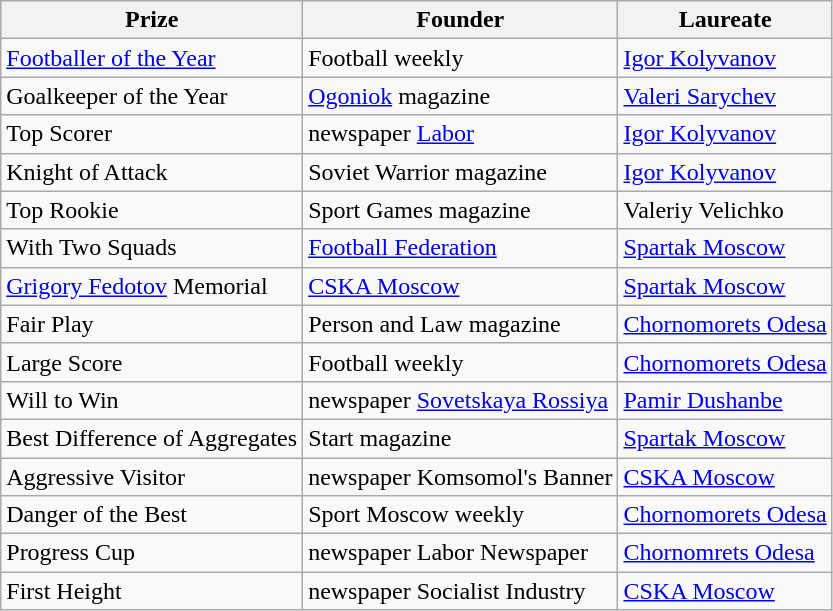<table class="wikitable">
<tr>
<th>Prize</th>
<th>Founder</th>
<th>Laureate</th>
</tr>
<tr>
<td><a href='#'>Footballer of the Year</a></td>
<td>Football weekly</td>
<td><a href='#'>Igor Kolyvanov</a></td>
</tr>
<tr>
<td>Goalkeeper of the Year</td>
<td><a href='#'>Ogoniok</a> magazine</td>
<td><a href='#'>Valeri Sarychev</a></td>
</tr>
<tr>
<td>Top Scorer</td>
<td>newspaper <a href='#'>Labor</a></td>
<td><a href='#'>Igor Kolyvanov</a></td>
</tr>
<tr>
<td>Knight of Attack</td>
<td>Soviet Warrior magazine</td>
<td><a href='#'>Igor Kolyvanov</a></td>
</tr>
<tr>
<td>Top Rookie</td>
<td>Sport Games magazine</td>
<td>Valeriy Velichko</td>
</tr>
<tr>
<td>With Two Squads</td>
<td><a href='#'>Football Federation</a></td>
<td><a href='#'>Spartak Moscow</a></td>
</tr>
<tr>
<td><a href='#'>Grigory Fedotov</a> Memorial</td>
<td><a href='#'>CSKA Moscow</a></td>
<td><a href='#'>Spartak Moscow</a></td>
</tr>
<tr>
<td>Fair Play</td>
<td>Person and Law magazine</td>
<td><a href='#'>Chornomorets Odesa</a></td>
</tr>
<tr>
<td>Large Score</td>
<td>Football weekly</td>
<td><a href='#'>Chornomorets Odesa</a></td>
</tr>
<tr>
<td>Will to Win</td>
<td>newspaper <a href='#'>Sovetskaya Rossiya</a></td>
<td><a href='#'>Pamir Dushanbe</a></td>
</tr>
<tr>
<td>Best Difference of Aggregates</td>
<td>Start magazine</td>
<td><a href='#'>Spartak Moscow</a></td>
</tr>
<tr>
<td>Aggressive Visitor</td>
<td>newspaper Komsomol's Banner</td>
<td><a href='#'>CSKA Moscow</a></td>
</tr>
<tr>
<td>Danger of the Best</td>
<td>Sport Moscow weekly</td>
<td><a href='#'>Chornomorets Odesa</a></td>
</tr>
<tr>
<td>Progress Cup</td>
<td>newspaper Labor Newspaper</td>
<td><a href='#'>Chornomrets Odesa</a></td>
</tr>
<tr>
<td>First Height</td>
<td>newspaper Socialist Industry</td>
<td><a href='#'>CSKA Moscow</a></td>
</tr>
</table>
